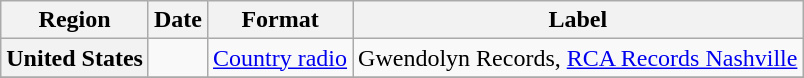<table class="wikitable plainrowheaders">
<tr>
<th scope="col">Region</th>
<th>Date</th>
<th>Format</th>
<th>Label</th>
</tr>
<tr>
<th scope="row">United States</th>
<td></td>
<td><a href='#'>Country radio</a></td>
<td>Gwendolyn Records, <a href='#'>RCA Records Nashville</a></td>
</tr>
<tr>
</tr>
</table>
